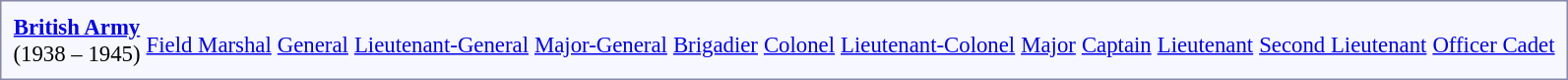<table style="border:1px solid #8888aa; background-color:#f7f8ff; padding:5px; font-size:95%; margin: 0px 12px 12px 0px;">
<tr style="text-align:center;">
<td rowspan=2> <strong><a href='#'>British Army</a></strong><br>(1938 – 1945)</td>
<td colspan=2></td>
<td colspan=2></td>
<td colspan=2></td>
<td colspan=2></td>
<td colspan=2></td>
<td colspan=2></td>
<td colspan=2></td>
<td colspan=2></td>
<td colspan=2></td>
<td colspan=3></td>
<td colspan=3></td>
<td colspan=6><strong></strong></td>
</tr>
<tr style="text-align:center;">
<td colspan=2><a href='#'>Field Marshal</a></td>
<td colspan=2><a href='#'>General</a></td>
<td colspan=2><a href='#'>Lieutenant-General</a></td>
<td colspan=2><a href='#'>Major-General</a></td>
<td colspan=2><a href='#'>Brigadier</a></td>
<td colspan=2><a href='#'>Colonel</a></td>
<td colspan=2><a href='#'>Lieutenant-Colonel</a></td>
<td colspan=2><a href='#'>Major</a></td>
<td colspan=2><a href='#'>Captain</a></td>
<td colspan=3><a href='#'>Lieutenant</a></td>
<td colspan=3><a href='#'>Second Lieutenant</a></td>
<td colspan=6><a href='#'>Officer Cadet</a></td>
</tr>
</table>
